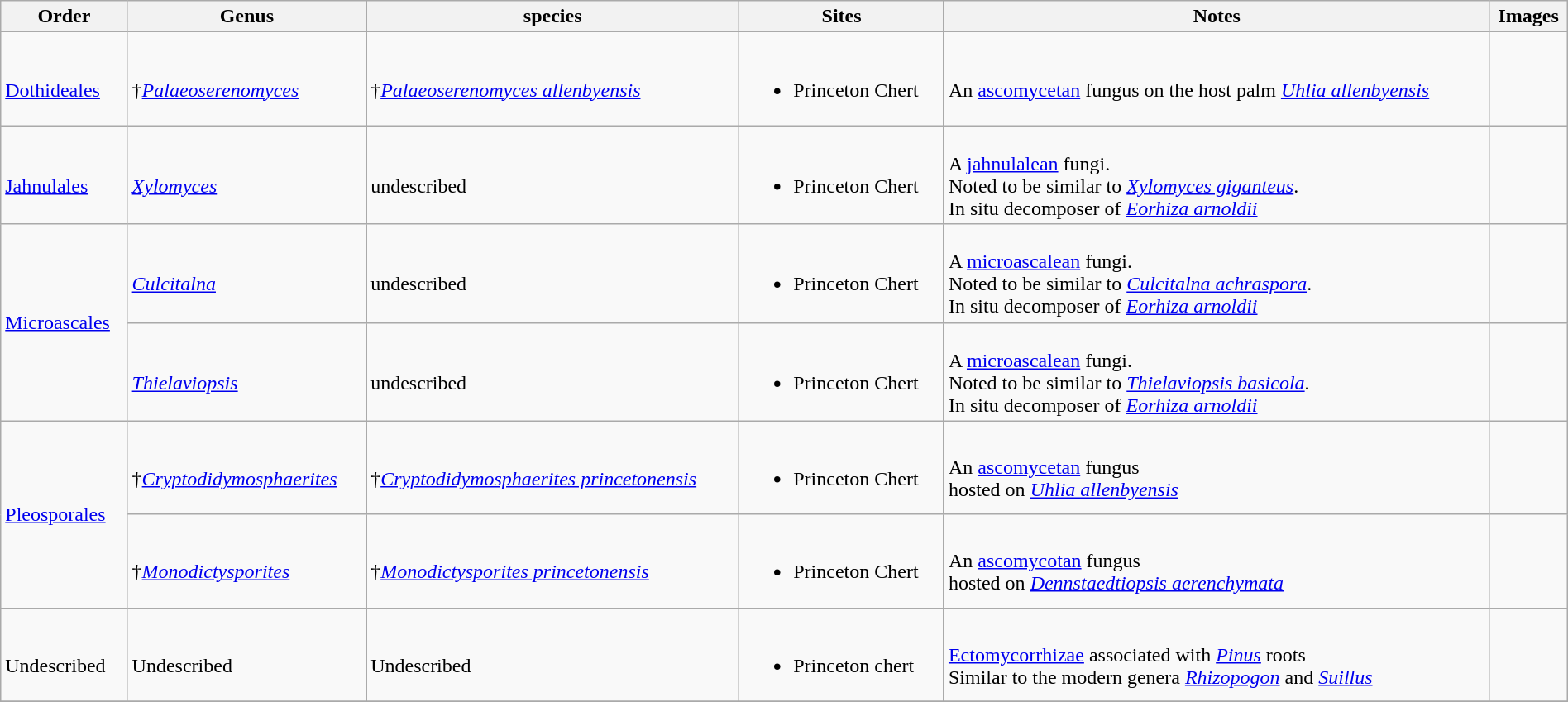<table class="wikitable sortable"  style="margin:auto; width:100%;">
<tr>
<th>Order</th>
<th>Genus</th>
<th>species</th>
<th>Sites</th>
<th>Notes</th>
<th>Images</th>
</tr>
<tr>
<td><br><a href='#'>Dothideales</a></td>
<td><br>†<em><a href='#'>Palaeoserenomyces</a></em></td>
<td><br>†<em><a href='#'>Palaeoserenomyces allenbyensis</a></em></td>
<td><br><ul><li>Princeton Chert</li></ul></td>
<td><br>An <a href='#'>ascomycetan</a> fungus on the host palm <em><a href='#'>Uhlia allenbyensis</a></em></td>
<td></td>
</tr>
<tr>
<td><br><a href='#'>Jahnulales</a></td>
<td><br><em><a href='#'>Xylomyces</a></em></td>
<td><br>undescribed</td>
<td><br><ul><li>Princeton Chert</li></ul></td>
<td><br>A <a href='#'>jahnulalean</a> fungi.<br>Noted to be similar to <em><a href='#'>Xylomyces giganteus</a></em>.<br>In situ decomposer of <em><a href='#'>Eorhiza arnoldii</a></em></td>
<td></td>
</tr>
<tr>
<td rowspan=2><a href='#'>Microascales</a></td>
<td><br><em><a href='#'>Culcitalna</a></em></td>
<td><br>undescribed</td>
<td><br><ul><li>Princeton Chert</li></ul></td>
<td><br>A <a href='#'>microascalean</a> fungi.<br>Noted to be similar to <em><a href='#'>Culcitalna achraspora</a></em>.<br>In situ decomposer of <em><a href='#'>Eorhiza arnoldii</a></em></td>
<td></td>
</tr>
<tr>
<td><br><em><a href='#'>Thielaviopsis</a></em></td>
<td><br>undescribed</td>
<td><br><ul><li>Princeton Chert</li></ul></td>
<td><br>A <a href='#'>microascalean</a> fungi.<br>Noted to be similar to <em><a href='#'>Thielaviopsis basicola</a></em>.<br>In situ decomposer of <em><a href='#'>Eorhiza arnoldii</a></em></td>
<td></td>
</tr>
<tr>
<td rowspan=2><a href='#'>Pleosporales</a></td>
<td><br>†<em><a href='#'>Cryptodidymosphaerites</a></em></td>
<td><br>†<em><a href='#'>Cryptodidymosphaerites princetonensis</a></em></td>
<td><br><ul><li>Princeton Chert</li></ul></td>
<td><br>An <a href='#'>ascomycetan</a> fungus<br> hosted on <em><a href='#'>Uhlia allenbyensis</a></em></td>
<td></td>
</tr>
<tr>
<td><br>†<em><a href='#'>Monodictysporites</a></em></td>
<td><br>†<em><a href='#'>Monodictysporites princetonensis</a></em></td>
<td><br><ul><li>Princeton Chert</li></ul></td>
<td><br>An <a href='#'>ascomycotan</a> fungus<br> hosted on <em><a href='#'>Dennstaedtiopsis aerenchymata</a></em></td>
<td></td>
</tr>
<tr>
<td><br>Undescribed</td>
<td><br>Undescribed</td>
<td><br>Undescribed</td>
<td><br><ul><li>Princeton chert</li></ul></td>
<td><br><a href='#'>Ectomycorrhizae</a> associated with <em><a href='#'>Pinus</a></em> roots<br> Similar to the modern genera <em><a href='#'>Rhizopogon</a></em> and <em><a href='#'>Suillus</a></em></td>
<td></td>
</tr>
<tr>
</tr>
</table>
